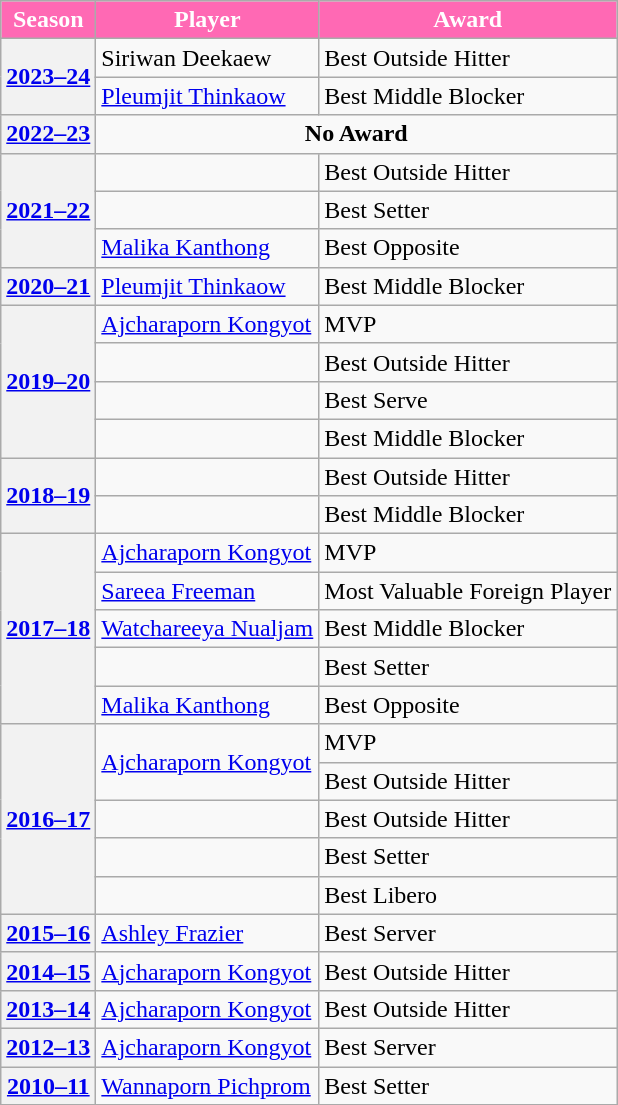<table class="wikitable">
<tr>
<th style="color:#FFFFFF; background:#FF69B4;">Season</th>
<th style="color:#FFFFFF; background:#FF69B4;">Player</th>
<th style="color:#FFFFFF; background:#FF69B4;">Award</th>
</tr>
<tr>
<th rowspan="2"><a href='#'>2023–24</a></th>
<td> Siriwan Deekaew</td>
<td>Best Outside Hitter</td>
</tr>
<tr>
<td> <a href='#'>Pleumjit Thinkaow</a></td>
<td>Best Middle Blocker</td>
</tr>
<tr>
<th><a href='#'>2022–23</a></th>
<td Colspan="3"  align="center"><strong>No Award</strong></td>
</tr>
<tr>
<th rowspan="3"><a href='#'>2021–22</a></th>
<td> </td>
<td>Best Outside Hitter</td>
</tr>
<tr>
<td> </td>
<td>Best Setter</td>
</tr>
<tr>
<td> <a href='#'>Malika Kanthong</a></td>
<td>Best Opposite</td>
</tr>
<tr>
<th><a href='#'>2020–21</a></th>
<td> <a href='#'>Pleumjit Thinkaow</a></td>
<td>Best Middle Blocker</td>
</tr>
<tr>
<th rowspan="4"><a href='#'>2019–20</a></th>
<td> <a href='#'>Ajcharaporn Kongyot</a></td>
<td>MVP</td>
</tr>
<tr>
<td> </td>
<td>Best Outside Hitter</td>
</tr>
<tr>
<td> </td>
<td>Best Serve</td>
</tr>
<tr>
<td> </td>
<td>Best Middle Blocker</td>
</tr>
<tr>
<th rowspan="2"><a href='#'>2018–19</a></th>
<td> </td>
<td>Best Outside Hitter</td>
</tr>
<tr>
<td> </td>
<td>Best Middle Blocker</td>
</tr>
<tr>
<th rowspan="5"><a href='#'>2017–18</a></th>
<td> <a href='#'>Ajcharaporn Kongyot</a></td>
<td>MVP</td>
</tr>
<tr>
<td> <a href='#'>Sareea Freeman</a></td>
<td>Most Valuable Foreign Player</td>
</tr>
<tr>
<td> <a href='#'>Watchareeya Nualjam</a></td>
<td>Best Middle Blocker</td>
</tr>
<tr>
<td> </td>
<td>Best Setter</td>
</tr>
<tr>
<td> <a href='#'>Malika Kanthong</a></td>
<td>Best Opposite</td>
</tr>
<tr>
<th rowspan="5"><a href='#'>2016–17</a></th>
<td rowspan="2"> <a href='#'>Ajcharaporn Kongyot</a></td>
<td>MVP</td>
</tr>
<tr>
<td>Best Outside Hitter</td>
</tr>
<tr>
<td> </td>
<td>Best Outside Hitter</td>
</tr>
<tr>
<td> </td>
<td>Best Setter</td>
</tr>
<tr>
<td> </td>
<td>Best Libero</td>
</tr>
<tr>
<th><a href='#'>2015–16</a></th>
<td> <a href='#'>Ashley Frazier</a></td>
<td>Best Server</td>
</tr>
<tr>
<th><a href='#'>2014–15</a></th>
<td> <a href='#'>Ajcharaporn Kongyot</a></td>
<td>Best Outside Hitter</td>
</tr>
<tr>
<th><a href='#'>2013–14</a></th>
<td> <a href='#'>Ajcharaporn Kongyot</a></td>
<td>Best Outside Hitter</td>
</tr>
<tr>
<th><a href='#'>2012–13</a></th>
<td> <a href='#'>Ajcharaporn Kongyot</a></td>
<td>Best Server</td>
</tr>
<tr>
<th><a href='#'>2010–11</a></th>
<td> <a href='#'>Wannaporn Pichprom</a></td>
<td>Best Setter</td>
</tr>
<tr>
</tr>
</table>
